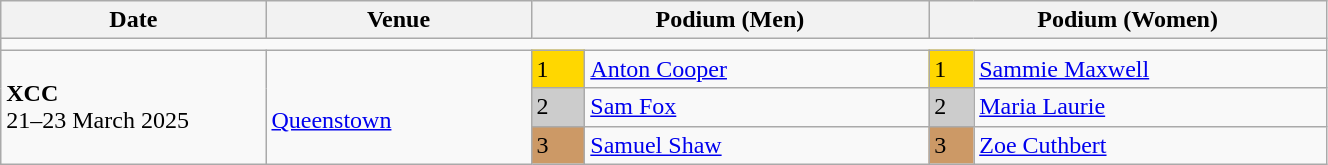<table class="wikitable" width=70%>
<tr>
<th>Date</th>
<th width=20%>Venue</th>
<th colspan=2 width=30%>Podium (Men)</th>
<th colspan=2 width=30%>Podium (Women)</th>
</tr>
<tr>
<td colspan=6></td>
</tr>
<tr>
<td rowspan=3><strong>XCC</strong> <br> 21–23 March 2025</td>
<td rowspan=3><br><a href='#'>Queenstown</a></td>
<td bgcolor=FFD700>1</td>
<td> <a href='#'>Anton Cooper</a></td>
<td bgcolor=FFD700>1</td>
<td> <a href='#'>Sammie Maxwell</a></td>
</tr>
<tr>
<td bgcolor=CCCCCC>2</td>
<td> <a href='#'>Sam Fox</a></td>
<td bgcolor=CCCCCC>2</td>
<td> <a href='#'>Maria Laurie</a></td>
</tr>
<tr>
<td bgcolor=CC9966>3</td>
<td> <a href='#'>Samuel Shaw</a></td>
<td bgcolor=CC9966>3</td>
<td> <a href='#'>Zoe Cuthbert</a></td>
</tr>
</table>
